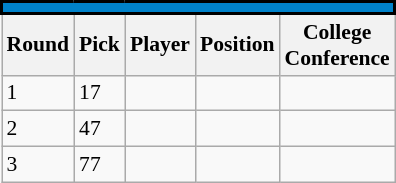<table class="wikitable sortable" style="text-align:center; font-size:90%; text-align:left;">
<tr style="border-spacing: 2px; border: 2px solid black;">
<td colspan="7" bgcolor="#0082CA" color="#0065A4" border="#FFFFFF" align="center"><strong></strong></td>
</tr>
<tr>
<th><strong>Round</strong></th>
<th><strong>Pick</strong></th>
<th><strong>Player</strong></th>
<th><strong>Position</strong></th>
<th><strong>College<br>Conference</strong></th>
</tr>
<tr>
<td>1</td>
<td>17</td>
<td></td>
<td></td>
<td><br></td>
</tr>
<tr>
<td>2</td>
<td>47</td>
<td></td>
<td></td>
<td><br></td>
</tr>
<tr>
<td>3</td>
<td>77</td>
<td></td>
<td></td>
<td><br></td>
</tr>
</table>
